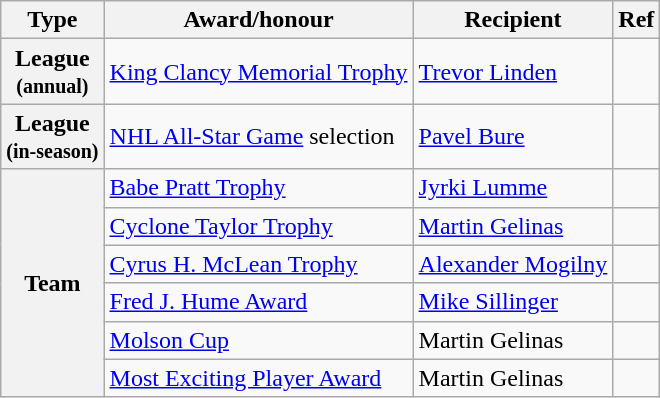<table class="wikitable">
<tr>
<th scope="col">Type</th>
<th scope="col">Award/honour</th>
<th scope="col">Recipient</th>
<th scope="col">Ref</th>
</tr>
<tr>
<th scope="row">League<br><small>(annual)</small></th>
<td><a href='#'>King Clancy Memorial Trophy</a></td>
<td><a href='#'>Trevor Linden</a></td>
<td></td>
</tr>
<tr>
<th scope="row">League<br><small>(in-season)</small></th>
<td><a href='#'>NHL All-Star Game</a> selection</td>
<td><a href='#'>Pavel Bure</a></td>
<td></td>
</tr>
<tr>
<th scope="row" rowspan="6">Team</th>
<td><a href='#'>Babe Pratt Trophy</a></td>
<td><a href='#'>Jyrki Lumme</a></td>
<td></td>
</tr>
<tr>
<td><a href='#'>Cyclone Taylor Trophy</a></td>
<td><a href='#'>Martin Gelinas</a></td>
<td></td>
</tr>
<tr>
<td><a href='#'>Cyrus H. McLean Trophy</a></td>
<td><a href='#'>Alexander Mogilny</a></td>
<td></td>
</tr>
<tr>
<td><a href='#'>Fred J. Hume Award</a></td>
<td><a href='#'>Mike Sillinger</a></td>
<td></td>
</tr>
<tr>
<td><a href='#'>Molson Cup</a></td>
<td>Martin Gelinas</td>
<td></td>
</tr>
<tr>
<td><a href='#'>Most Exciting Player Award</a></td>
<td>Martin Gelinas</td>
<td></td>
</tr>
</table>
